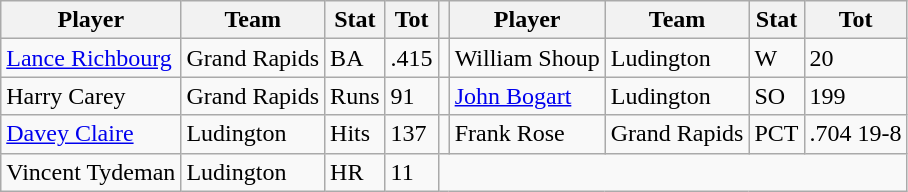<table class="wikitable">
<tr>
<th>Player</th>
<th>Team</th>
<th>Stat</th>
<th>Tot</th>
<th></th>
<th>Player</th>
<th>Team</th>
<th>Stat</th>
<th>Tot</th>
</tr>
<tr>
<td><a href='#'>Lance Richbourg</a></td>
<td>Grand Rapids</td>
<td>BA</td>
<td>.415</td>
<td></td>
<td>William Shoup</td>
<td>Ludington</td>
<td>W</td>
<td>20</td>
</tr>
<tr>
<td>Harry Carey</td>
<td>Grand Rapids</td>
<td>Runs</td>
<td>91</td>
<td></td>
<td><a href='#'>John Bogart</a></td>
<td>Ludington</td>
<td>SO</td>
<td>199</td>
</tr>
<tr>
<td><a href='#'>Davey Claire</a></td>
<td>Ludington</td>
<td>Hits</td>
<td>137</td>
<td></td>
<td>Frank Rose</td>
<td>Grand Rapids</td>
<td>PCT</td>
<td>.704 19-8</td>
</tr>
<tr>
<td>Vincent Tydeman</td>
<td>Ludington</td>
<td>HR</td>
<td>11</td>
</tr>
</table>
